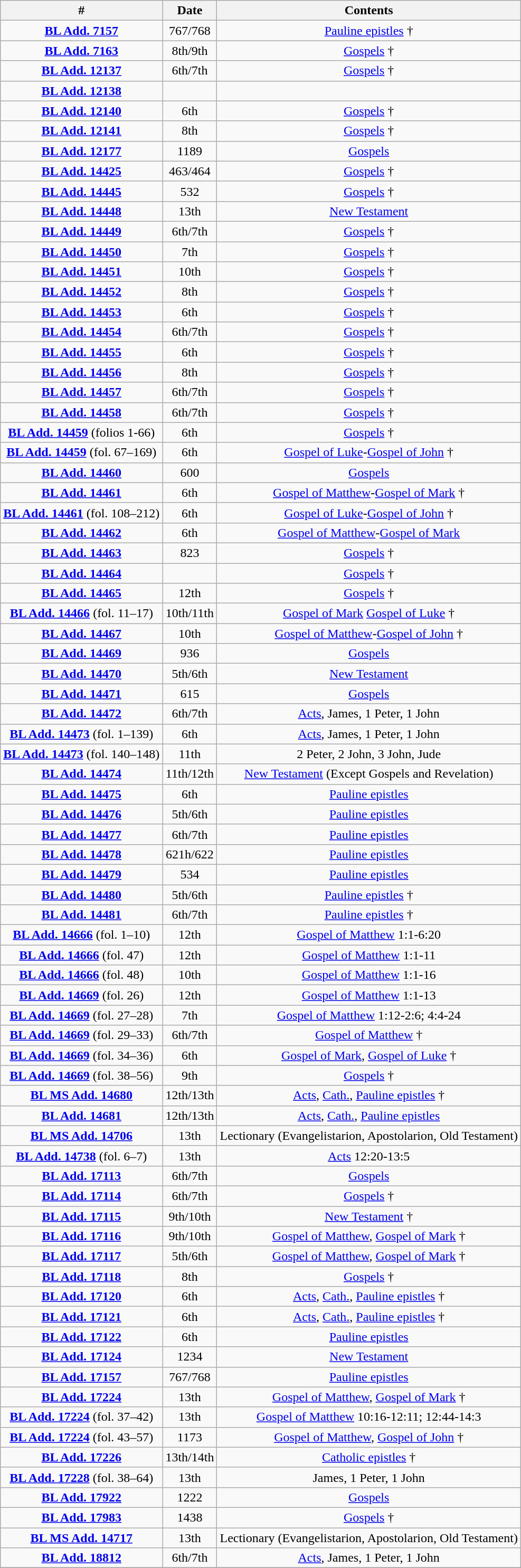<table class="wikitable sortable" style="text-align:center">
<tr>
<th>#</th>
<th>Date</th>
<th>Contents</th>
</tr>
<tr>
<td><strong><a href='#'>BL Add. 7157</a></strong></td>
<td>767/768</td>
<td><a href='#'>Pauline epistles</a> †</td>
</tr>
<tr>
<td><strong><a href='#'>BL Add. 7163</a></strong></td>
<td>8th/9th</td>
<td><a href='#'>Gospels</a> †</td>
</tr>
<tr>
<td><strong><a href='#'>BL Add. 12137</a></strong></td>
<td>6th/7th</td>
<td><a href='#'>Gospels</a> †</td>
</tr>
<tr>
<td><strong><a href='#'>BL Add. 12138</a></strong></td>
<td></td>
<td></td>
</tr>
<tr>
<td><strong><a href='#'>BL Add. 12140</a></strong></td>
<td>6th</td>
<td><a href='#'>Gospels</a> †</td>
</tr>
<tr>
<td><strong><a href='#'>BL Add. 12141</a></strong></td>
<td>8th</td>
<td><a href='#'>Gospels</a> †</td>
</tr>
<tr>
<td><strong><a href='#'>BL Add. 12177</a></strong></td>
<td>1189</td>
<td><a href='#'>Gospels</a></td>
</tr>
<tr>
<td><strong><a href='#'>BL Add. 14425</a></strong></td>
<td>463/464</td>
<td><a href='#'>Gospels</a> †</td>
</tr>
<tr>
<td><strong><a href='#'>BL Add. 14445</a></strong></td>
<td>532</td>
<td><a href='#'>Gospels</a> †</td>
</tr>
<tr>
<td><strong><a href='#'>BL Add. 14448</a></strong></td>
<td>13th</td>
<td><a href='#'>New Testament</a></td>
</tr>
<tr>
<td><strong><a href='#'>BL Add. 14449</a></strong></td>
<td>6th/7th</td>
<td><a href='#'>Gospels</a> †</td>
</tr>
<tr>
<td><strong><a href='#'>BL Add. 14450</a></strong></td>
<td>7th</td>
<td><a href='#'>Gospels</a> †</td>
</tr>
<tr>
<td><strong><a href='#'>BL Add. 14451</a></strong></td>
<td>10th</td>
<td><a href='#'>Gospels</a> †</td>
</tr>
<tr>
<td><strong><a href='#'>BL Add. 14452</a></strong></td>
<td>8th</td>
<td><a href='#'>Gospels</a> †</td>
</tr>
<tr>
<td><strong><a href='#'>BL Add. 14453</a></strong></td>
<td>6th</td>
<td><a href='#'>Gospels</a> †</td>
</tr>
<tr>
<td><strong><a href='#'>BL Add. 14454</a></strong></td>
<td>6th/7th</td>
<td><a href='#'>Gospels</a> †</td>
</tr>
<tr>
<td><strong><a href='#'>BL Add. 14455</a></strong></td>
<td>6th</td>
<td><a href='#'>Gospels</a> †</td>
</tr>
<tr>
<td><strong><a href='#'>BL Add. 14456</a></strong></td>
<td>8th</td>
<td><a href='#'>Gospels</a> †</td>
</tr>
<tr>
<td><strong><a href='#'>BL Add. 14457</a></strong></td>
<td>6th/7th</td>
<td><a href='#'>Gospels</a> †</td>
</tr>
<tr>
<td><strong><a href='#'>BL Add. 14458</a></strong></td>
<td>6th/7th</td>
<td><a href='#'>Gospels</a> †</td>
</tr>
<tr>
<td><strong><a href='#'>BL Add. 14459</a></strong> (folios 1-66)</td>
<td>6th</td>
<td><a href='#'>Gospels</a> †</td>
</tr>
<tr>
<td><strong><a href='#'>BL Add. 14459</a></strong> (fol. 67–169)</td>
<td>6th</td>
<td><a href='#'>Gospel of Luke</a>-<a href='#'>Gospel of John</a> †</td>
</tr>
<tr>
<td><strong><a href='#'>BL Add. 14460</a></strong></td>
<td>600</td>
<td><a href='#'>Gospels</a></td>
</tr>
<tr>
<td><strong><a href='#'>BL Add. 14461</a></strong></td>
<td>6th</td>
<td><a href='#'>Gospel of Matthew</a>-<a href='#'>Gospel of Mark</a> †</td>
</tr>
<tr>
<td><strong><a href='#'>BL Add. 14461</a></strong> (fol. 108–212)</td>
<td>6th</td>
<td><a href='#'>Gospel of Luke</a>-<a href='#'>Gospel of John</a> †</td>
</tr>
<tr>
<td><strong><a href='#'>BL Add. 14462</a></strong></td>
<td>6th</td>
<td><a href='#'>Gospel of Matthew</a>-<a href='#'>Gospel of Mark</a></td>
</tr>
<tr>
<td><strong><a href='#'>BL Add. 14463</a></strong></td>
<td>823</td>
<td><a href='#'>Gospels</a> †</td>
</tr>
<tr>
<td><strong><a href='#'>BL Add. 14464</a></strong></td>
<td></td>
<td><a href='#'>Gospels</a> †</td>
</tr>
<tr>
<td><strong><a href='#'>BL Add. 14465</a></strong></td>
<td>12th</td>
<td><a href='#'>Gospels</a> †</td>
</tr>
<tr>
<td><strong><a href='#'>BL Add. 14466</a></strong> (fol. 11–17)</td>
<td>10th/11th</td>
<td><a href='#'>Gospel of Mark</a> <a href='#'>Gospel of Luke</a> †</td>
</tr>
<tr>
<td><strong><a href='#'>BL Add. 14467</a></strong></td>
<td>10th</td>
<td><a href='#'>Gospel of Matthew</a>-<a href='#'>Gospel of John</a> †</td>
</tr>
<tr>
<td><strong><a href='#'>BL Add. 14469</a></strong></td>
<td>936</td>
<td><a href='#'>Gospels</a></td>
</tr>
<tr>
<td><strong><a href='#'>BL Add. 14470</a></strong></td>
<td>5th/6th</td>
<td><a href='#'>New Testament</a></td>
</tr>
<tr>
<td><strong><a href='#'>BL Add. 14471</a></strong></td>
<td>615</td>
<td><a href='#'>Gospels</a></td>
</tr>
<tr>
<td><strong><a href='#'>BL Add. 14472</a></strong></td>
<td>6th/7th</td>
<td><a href='#'>Acts</a>, James, 1 Peter, 1 John</td>
</tr>
<tr>
<td><strong><a href='#'>BL Add. 14473</a></strong> (fol. 1–139)</td>
<td>6th</td>
<td><a href='#'>Acts</a>, James, 1 Peter, 1 John</td>
</tr>
<tr>
<td><strong><a href='#'>BL Add. 14473</a></strong> (fol. 140–148)</td>
<td>11th</td>
<td>2 Peter, 2 John, 3 John, Jude</td>
</tr>
<tr>
<td><strong><a href='#'>BL Add. 14474</a></strong></td>
<td>11th/12th</td>
<td><a href='#'>New Testament</a> (Except Gospels and Revelation)</td>
</tr>
<tr>
<td><strong><a href='#'>BL Add. 14475</a></strong></td>
<td>6th</td>
<td><a href='#'>Pauline epistles</a></td>
</tr>
<tr>
<td><strong><a href='#'>BL Add. 14476</a></strong></td>
<td>5th/6th</td>
<td><a href='#'>Pauline epistles</a></td>
</tr>
<tr>
<td><strong><a href='#'>BL Add. 14477</a></strong></td>
<td>6th/7th</td>
<td><a href='#'>Pauline epistles</a></td>
</tr>
<tr>
<td><strong><a href='#'>BL Add. 14478</a></strong></td>
<td>621h/622</td>
<td><a href='#'>Pauline epistles</a></td>
</tr>
<tr>
<td><strong><a href='#'>BL Add. 14479</a></strong></td>
<td>534</td>
<td><a href='#'>Pauline epistles</a></td>
</tr>
<tr>
<td><strong><a href='#'>BL Add. 14480</a></strong></td>
<td>5th/6th</td>
<td><a href='#'>Pauline epistles</a> †</td>
</tr>
<tr>
<td><strong><a href='#'>BL Add. 14481</a></strong></td>
<td>6th/7th</td>
<td><a href='#'>Pauline epistles</a> †</td>
</tr>
<tr>
<td><strong><a href='#'>BL Add. 14666</a></strong> (fol. 1–10)</td>
<td>12th</td>
<td><a href='#'>Gospel of Matthew</a> 1:1-6:20</td>
</tr>
<tr>
<td><strong><a href='#'>BL Add. 14666</a></strong> (fol. 47)</td>
<td>12th</td>
<td><a href='#'>Gospel of Matthew</a> 1:1-11</td>
</tr>
<tr>
<td><strong><a href='#'>BL Add. 14666</a></strong> (fol. 48)</td>
<td>10th</td>
<td><a href='#'>Gospel of Matthew</a> 1:1-16</td>
</tr>
<tr>
<td><strong><a href='#'>BL Add. 14669</a></strong> (fol. 26)</td>
<td>12th</td>
<td><a href='#'>Gospel of Matthew</a> 1:1-13</td>
</tr>
<tr>
<td><strong><a href='#'>BL Add. 14669</a></strong> (fol. 27–28)</td>
<td>7th</td>
<td><a href='#'>Gospel of Matthew</a> 1:12-2:6; 4:4-24</td>
</tr>
<tr>
<td><strong><a href='#'>BL Add. 14669</a></strong> (fol. 29–33)</td>
<td>6th/7th</td>
<td><a href='#'>Gospel of Matthew</a> †</td>
</tr>
<tr>
<td><strong><a href='#'>BL Add. 14669</a></strong> (fol. 34–36)</td>
<td>6th</td>
<td><a href='#'>Gospel of Mark</a>, <a href='#'>Gospel of Luke</a> †</td>
</tr>
<tr>
<td><strong><a href='#'>BL Add. 14669</a></strong> (fol. 38–56)</td>
<td>9th</td>
<td><a href='#'>Gospels</a> †</td>
</tr>
<tr>
<td><strong><a href='#'>BL MS Add. 14680</a></strong></td>
<td>12th/13th</td>
<td><a href='#'>Acts</a>, <a href='#'>Cath.</a>, <a href='#'>Pauline epistles</a> †</td>
</tr>
<tr>
<td><strong><a href='#'>BL Add. 14681</a></strong></td>
<td>12th/13th</td>
<td><a href='#'>Acts</a>, <a href='#'>Cath.</a>, <a href='#'>Pauline epistles</a></td>
</tr>
<tr>
<td><strong><a href='#'>BL MS Add. 14706</a></strong></td>
<td>13th</td>
<td>Lectionary (Evangelistarion, Apostolarion, Old Testament)</td>
</tr>
<tr>
<td><strong><a href='#'>BL Add. 14738</a></strong> (fol. 6–7)</td>
<td>13th</td>
<td><a href='#'>Acts</a> 12:20-13:5</td>
</tr>
<tr>
<td><strong><a href='#'>BL Add. 17113</a></strong></td>
<td>6th/7th</td>
<td><a href='#'>Gospels</a></td>
</tr>
<tr>
<td><strong><a href='#'>BL Add. 17114</a></strong></td>
<td>6th/7th</td>
<td><a href='#'>Gospels</a> †</td>
</tr>
<tr>
<td><strong><a href='#'>BL Add. 17115</a></strong></td>
<td>9th/10th</td>
<td><a href='#'>New Testament</a> †</td>
</tr>
<tr>
<td><strong><a href='#'>BL Add. 17116</a></strong></td>
<td>9th/10th</td>
<td><a href='#'>Gospel of Matthew</a>, <a href='#'>Gospel of Mark</a> †</td>
</tr>
<tr>
<td><strong><a href='#'>BL Add. 17117</a></strong></td>
<td>5th/6th</td>
<td><a href='#'>Gospel of Matthew</a>, <a href='#'>Gospel of Mark</a> †</td>
</tr>
<tr>
<td><strong><a href='#'>BL Add. 17118</a></strong></td>
<td>8th</td>
<td><a href='#'>Gospels</a> †</td>
</tr>
<tr>
<td><strong><a href='#'>BL Add. 17120</a></strong></td>
<td>6th</td>
<td><a href='#'>Acts</a>, <a href='#'>Cath.</a>, <a href='#'>Pauline epistles</a> †</td>
</tr>
<tr>
<td><strong><a href='#'>BL Add. 17121</a></strong></td>
<td>6th</td>
<td><a href='#'>Acts</a>, <a href='#'>Cath.</a>, <a href='#'>Pauline epistles</a> †</td>
</tr>
<tr>
<td><strong><a href='#'>BL Add. 17122</a></strong></td>
<td>6th</td>
<td><a href='#'>Pauline epistles</a></td>
</tr>
<tr>
<td><strong><a href='#'>BL Add. 17124</a></strong></td>
<td>1234</td>
<td><a href='#'>New Testament</a></td>
</tr>
<tr>
<td><strong><a href='#'>BL Add. 17157</a></strong></td>
<td>767/768</td>
<td><a href='#'>Pauline epistles</a></td>
</tr>
<tr>
<td><strong><a href='#'>BL Add. 17224</a></strong></td>
<td>13th</td>
<td><a href='#'>Gospel of Matthew</a>, <a href='#'>Gospel of Mark</a> †</td>
</tr>
<tr>
<td><strong><a href='#'>BL Add. 17224</a></strong> (fol. 37–42)</td>
<td>13th</td>
<td><a href='#'>Gospel of Matthew</a> 10:16-12:11; 12:44-14:3</td>
</tr>
<tr>
<td><strong><a href='#'>BL Add. 17224</a></strong> (fol. 43–57)</td>
<td>1173</td>
<td><a href='#'>Gospel of Matthew</a>, <a href='#'>Gospel of John</a> †</td>
</tr>
<tr>
<td><strong><a href='#'>BL Add. 17226</a></strong></td>
<td>13th/14th</td>
<td><a href='#'>Catholic epistles</a> †</td>
</tr>
<tr>
<td><strong><a href='#'>BL Add. 17228</a></strong> (fol. 38–64)</td>
<td>13th</td>
<td>James, 1 Peter, 1 John</td>
</tr>
<tr>
<td><strong><a href='#'>BL Add. 17922</a></strong></td>
<td>1222</td>
<td><a href='#'>Gospels</a></td>
</tr>
<tr>
<td><strong><a href='#'>BL Add. 17983</a></strong></td>
<td>1438</td>
<td><a href='#'>Gospels</a> †</td>
</tr>
<tr>
<td><strong><a href='#'>BL MS Add. 14717</a></strong></td>
<td>13th</td>
<td>Lectionary (Evangelistarion, Apostolarion, Old Testament)</td>
</tr>
<tr>
<td><strong><a href='#'>BL Add. 18812</a></strong></td>
<td>6th/7th</td>
<td><a href='#'>Acts</a>, James, 1 Peter, 1 John</td>
</tr>
<tr>
</tr>
</table>
